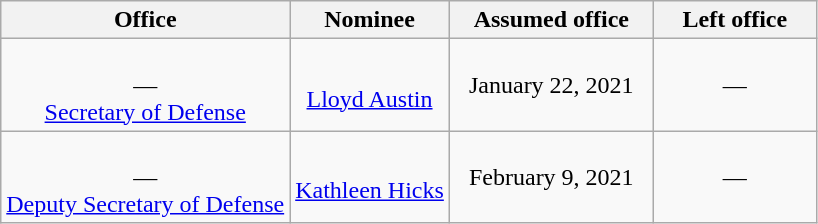<table class="wikitable sortable" style="text-align:center">
<tr>
<th>Office</th>
<th>Nominee</th>
<th style="width:25%;" data-sort-type="date">Assumed office</th>
<th style="width:20%;" data-sort-type="date">Left office</th>
</tr>
<tr>
<td><br>—<br><a href='#'>Secretary of Defense</a></td>
<td><br><a href='#'>Lloyd Austin</a></td>
<td>January 22, 2021<br></td>
<td>—</td>
</tr>
<tr>
<td><br>—<br><a href='#'>Deputy Secretary of Defense</a></td>
<td><br><a href='#'>Kathleen Hicks</a></td>
<td>February 9, 2021<br></td>
<td>—</td>
</tr>
</table>
